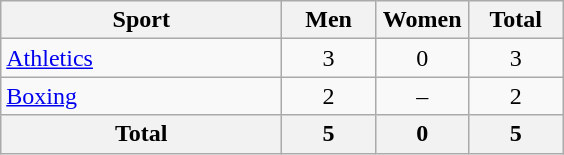<table class="wikitable sortable" style="text-align:center;">
<tr>
<th width=180>Sport</th>
<th width=55>Men</th>
<th width=55>Women</th>
<th width=55>Total</th>
</tr>
<tr>
<td align=left><a href='#'>Athletics</a></td>
<td>3</td>
<td>0</td>
<td>3</td>
</tr>
<tr>
<td align=left><a href='#'>Boxing</a></td>
<td>2</td>
<td>–</td>
<td>2</td>
</tr>
<tr>
<th>Total</th>
<th>5</th>
<th>0</th>
<th>5</th>
</tr>
</table>
